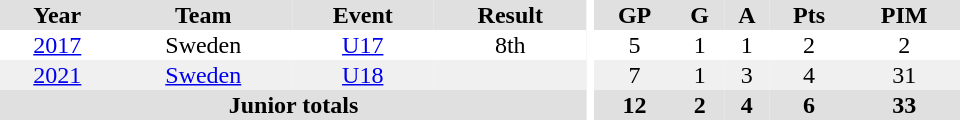<table border="0" cellpadding="1" cellspacing="0" ID="Table3" style="text-align:center; width:40em">
<tr ALIGN="center" bgcolor="#e0e0e0">
<th>Year</th>
<th>Team</th>
<th>Event</th>
<th>Result</th>
<th rowspan="99" bgcolor="#ffffff"></th>
<th>GP</th>
<th>G</th>
<th>A</th>
<th>Pts</th>
<th>PIM</th>
</tr>
<tr>
<td><a href='#'>2017</a></td>
<td>Sweden</td>
<td><a href='#'>U17</a></td>
<td>8th</td>
<td>5</td>
<td>1</td>
<td>1</td>
<td>2</td>
<td>2</td>
</tr>
<tr style="background:#f0f0f0;">
<td><a href='#'>2021</a></td>
<td><a href='#'>Sweden</a></td>
<td><a href='#'>U18</a></td>
<td></td>
<td>7</td>
<td>1</td>
<td>3</td>
<td>4</td>
<td>31</td>
</tr>
<tr ALIGN="center" bgcolor="#e0e0e0">
<th colspan=4>Junior totals</th>
<th>12</th>
<th>2</th>
<th>4</th>
<th>6</th>
<th>33</th>
</tr>
</table>
